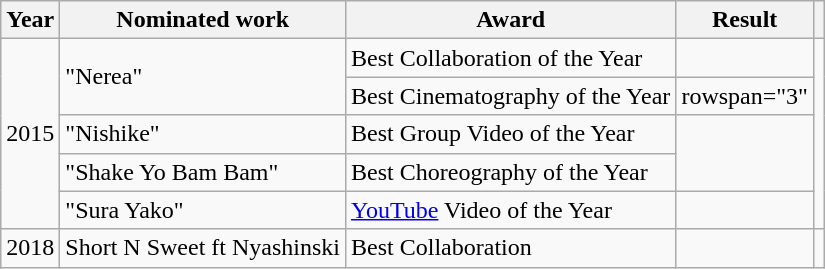<table class ="wikitable">
<tr>
<th>Year</th>
<th>Nominated work</th>
<th>Award</th>
<th>Result</th>
<th></th>
</tr>
<tr>
<td rowspan="5">2015</td>
<td rowspan="2">"Nerea" </td>
<td>Best Collaboration of the Year</td>
<td></td>
<td rowspan="5"></td>
</tr>
<tr>
<td>Best Cinematography of the Year</td>
<td>rowspan="3" </td>
</tr>
<tr>
<td>"Nishike"</td>
<td>Best Group Video of the Year</td>
</tr>
<tr>
<td>"Shake Yo Bam Bam"</td>
<td>Best Choreography of the Year</td>
</tr>
<tr>
<td>"Sura Yako"</td>
<td><a href='#'>YouTube</a> Video of the Year</td>
<td></td>
</tr>
<tr>
<td>2018</td>
<td>Short N Sweet ft Nyashinski</td>
<td>Best Collaboration</td>
<td></td>
<td></td>
</tr>
</table>
